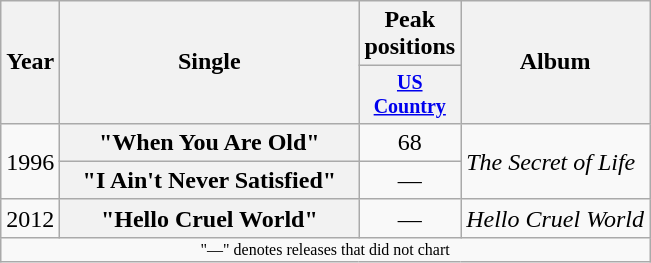<table class="wikitable plainrowheaders" style="text-align:center;">
<tr>
<th rowspan="2">Year</th>
<th rowspan="2" style="width:12em;">Single</th>
<th>Peak positions</th>
<th rowspan="2">Album</th>
</tr>
<tr style="font-size:smaller;">
<th style="width:60px;"><a href='#'>US Country</a></th>
</tr>
<tr>
<td rowspan="2">1996</td>
<th scope="row">"When You Are Old"</th>
<td>68</td>
<td rowspan="2" style="text-align:left;"><em>The Secret of Life</em></td>
</tr>
<tr>
<th scope="row">"I Ain't Never Satisfied"</th>
<td>—</td>
</tr>
<tr>
<td>2012</td>
<th scope="row">"Hello Cruel World"</th>
<td>—</td>
<td style="text-align:left;"><em>Hello Cruel World</em></td>
</tr>
<tr>
<td colspan="4" style="font-size:8pt">"—" denotes releases that did not chart</td>
</tr>
</table>
